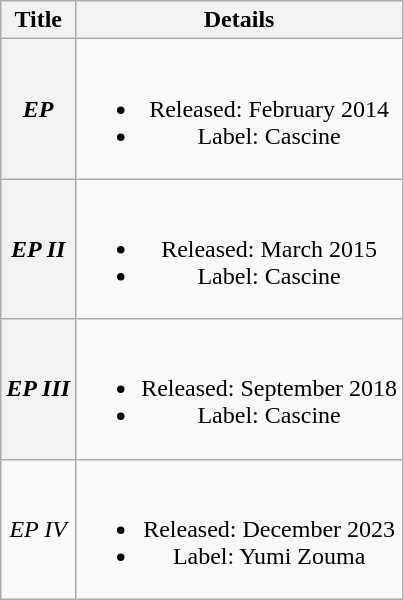<table class="wikitable plainrowheaders" style="text-align:center;">
<tr>
<th>Title</th>
<th>Details</th>
</tr>
<tr>
<th scope="row"><em>EP</em></th>
<td><br><ul><li>Released: February 2014</li><li>Label: Cascine</li></ul></td>
</tr>
<tr>
<th scope="row"><em>EP II</em></th>
<td><br><ul><li>Released: March 2015</li><li>Label: Cascine</li></ul></td>
</tr>
<tr>
<th scope="row"><em>EP III</em></th>
<td><br><ul><li>Released: September 2018</li><li>Label: Cascine</li></ul></td>
</tr>
<tr>
<td><em>EP IV</em></td>
<td><br><ul><li>Released: December 2023</li><li>Label: Yumi Zouma</li></ul></td>
</tr>
</table>
